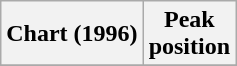<table class="wikitable sortable">
<tr>
<th align="left">Chart (1996)</th>
<th align="center">Peak<br>position</th>
</tr>
<tr>
</tr>
</table>
